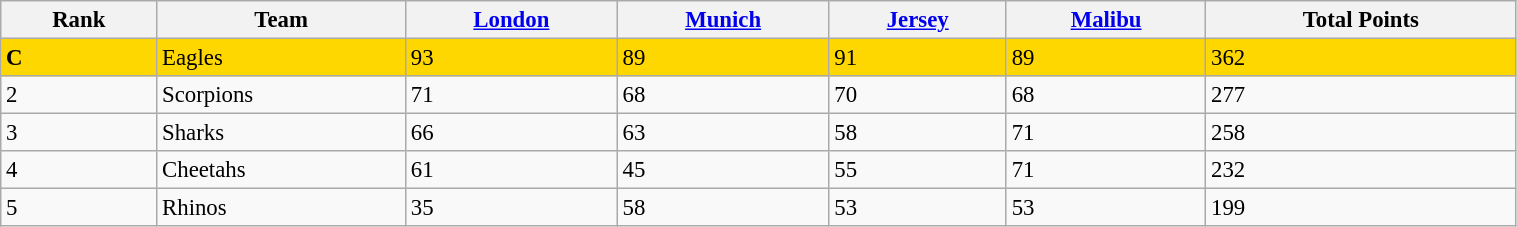<table class="wikitable" style="text-align:left; font-size:95%; width:80%">
<tr>
<th>Rank</th>
<th>Team</th>
<th><a href='#'>London</a></th>
<th><a href='#'>Munich</a></th>
<th><a href='#'>Jersey</a></th>
<th><a href='#'>Malibu</a></th>
<th>Total Points</th>
</tr>
<tr>
<td style="background:#FFD700"><strong>C</strong></td>
<td style="text-align:left; background:#FFD700">Eagles</td>
<td style="background:#FFD700">93</td>
<td style="background:#FFD700">89</td>
<td style="background:#FFD700">91</td>
<td style="background:#FFD700">89</td>
<td style="background:#FFD700">362</td>
</tr>
<tr>
<td>2</td>
<td style="text-align:left">Scorpions</td>
<td>71</td>
<td>68</td>
<td>70</td>
<td>68</td>
<td>277</td>
</tr>
<tr>
<td>3</td>
<td style="text-align:left">Sharks</td>
<td>66</td>
<td>63</td>
<td>58</td>
<td>71</td>
<td>258</td>
</tr>
<tr>
<td>4</td>
<td style="text-align:left">Cheetahs</td>
<td>61</td>
<td>45</td>
<td>55</td>
<td>71</td>
<td>232</td>
</tr>
<tr>
<td>5</td>
<td style="text-align:left">Rhinos</td>
<td>35</td>
<td>58</td>
<td>53</td>
<td>53</td>
<td>199</td>
</tr>
</table>
